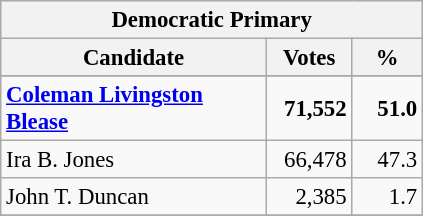<table class="wikitable" style="background: #f9f9f9; font-size: 95%;">
<tr style="background-color:#E9E9E9">
<th colspan="3">Democratic Primary</th>
</tr>
<tr style="background-color:#E9E9E9">
<th colspan="1" style="width: 170px">Candidate</th>
<th style="width: 50px">Votes</th>
<th style="width: 40px">%</th>
</tr>
<tr>
</tr>
<tr>
<td><strong><a href='#'>Coleman Livingston Blease</a></strong></td>
<td align="right"><strong>71,552</strong></td>
<td align="right"><strong>51.0</strong></td>
</tr>
<tr>
<td>Ira B. Jones</td>
<td align="right">66,478</td>
<td align="right">47.3</td>
</tr>
<tr>
<td>John T. Duncan</td>
<td align="right">2,385</td>
<td align="right">1.7</td>
</tr>
<tr>
</tr>
</table>
